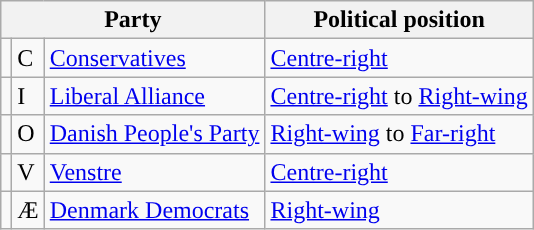<table class="wikitable">
<tr>
<th colspan="3">Party</th>
<th>Political position</th>
</tr>
<tr>
<td></td>
<td>C</td>
<td><a href='#'>Conservatives</a></td>
<td><a href='#'>Centre-right</a></td>
</tr>
<tr>
<td></td>
<td>I</td>
<td><a href='#'>Liberal Alliance</a></td>
<td><a href='#'>Centre-right</a> to <a href='#'>Right-wing</a></td>
</tr>
<tr>
<td></td>
<td>O</td>
<td><a href='#'>Danish People's Party</a></td>
<td><a href='#'>Right-wing</a> to  <a href='#'>Far-right</a></td>
</tr>
<tr>
<td></td>
<td>V</td>
<td><a href='#'>Venstre</a></td>
<td><a href='#'>Centre-right</a></td>
</tr>
<tr>
<td></td>
<td>Æ</td>
<td><a href='#'>Denmark Democrats</a></td>
<td><a href='#'>Right-wing</a></td>
</tr>
</table>
